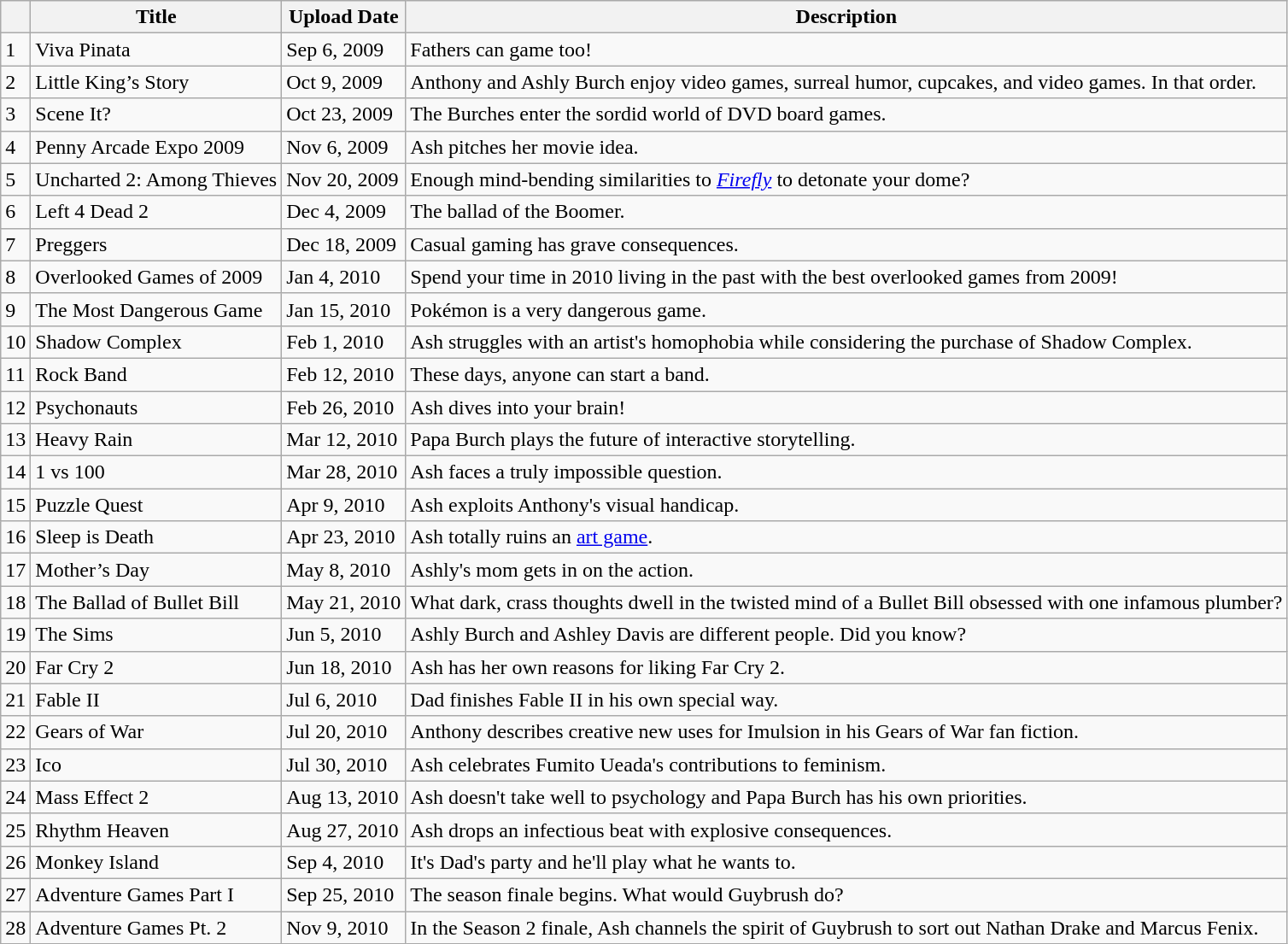<table class="wikitable">
<tr>
<th></th>
<th>Title</th>
<th>Upload Date</th>
<th>Description</th>
</tr>
<tr>
<td>1</td>
<td>Viva Pinata</td>
<td>Sep 6, 2009</td>
<td>Fathers can game too!</td>
</tr>
<tr>
<td>2</td>
<td>Little King’s Story</td>
<td>Oct 9, 2009</td>
<td>Anthony and Ashly Burch enjoy video games, surreal humor, cupcakes, and video games. In that order.</td>
</tr>
<tr>
<td>3</td>
<td>Scene It?</td>
<td>Oct 23, 2009</td>
<td>The Burches enter the sordid world of DVD board games.</td>
</tr>
<tr>
<td>4</td>
<td>Penny Arcade Expo 2009</td>
<td>Nov 6, 2009</td>
<td>Ash pitches her movie idea.</td>
</tr>
<tr>
<td>5</td>
<td>Uncharted 2: Among Thieves</td>
<td>Nov 20, 2009</td>
<td>Enough mind-bending similarities to <em><a href='#'>Firefly</a></em> to detonate your dome?</td>
</tr>
<tr>
<td>6</td>
<td>Left 4 Dead 2</td>
<td>Dec 4, 2009</td>
<td>The ballad of the Boomer.</td>
</tr>
<tr>
<td>7</td>
<td>Preggers</td>
<td>Dec 18, 2009</td>
<td>Casual gaming has grave consequences.</td>
</tr>
<tr>
<td>8</td>
<td>Overlooked Games of 2009</td>
<td>Jan 4, 2010</td>
<td>Spend your time in 2010 living in the past with the best overlooked games from 2009!</td>
</tr>
<tr>
<td>9</td>
<td>The Most Dangerous Game</td>
<td>Jan 15, 2010</td>
<td>Pokémon is a very dangerous game.</td>
</tr>
<tr>
<td>10</td>
<td>Shadow Complex</td>
<td>Feb 1, 2010</td>
<td>Ash struggles with an artist's homophobia while considering the purchase of Shadow Complex.</td>
</tr>
<tr>
<td>11</td>
<td>Rock Band</td>
<td>Feb 12, 2010</td>
<td>These days, anyone can start a band.</td>
</tr>
<tr>
<td>12</td>
<td>Psychonauts</td>
<td>Feb 26, 2010</td>
<td>Ash dives into your brain!</td>
</tr>
<tr>
<td>13</td>
<td>Heavy Rain</td>
<td>Mar 12, 2010</td>
<td>Papa Burch plays the future of interactive storytelling.</td>
</tr>
<tr>
<td>14</td>
<td>1 vs 100</td>
<td>Mar 28, 2010</td>
<td>Ash faces a truly impossible question.</td>
</tr>
<tr>
<td>15</td>
<td>Puzzle Quest</td>
<td>Apr 9, 2010</td>
<td>Ash exploits Anthony's visual handicap.</td>
</tr>
<tr>
<td>16</td>
<td>Sleep is Death</td>
<td>Apr 23, 2010</td>
<td>Ash totally ruins an <a href='#'>art game</a>.</td>
</tr>
<tr>
<td>17</td>
<td>Mother’s Day</td>
<td>May 8, 2010</td>
<td>Ashly's mom gets in on the action.</td>
</tr>
<tr>
<td>18</td>
<td>The Ballad of Bullet Bill</td>
<td>May 21, 2010</td>
<td>What dark, crass thoughts dwell in the twisted mind of a Bullet Bill obsessed with one infamous plumber?</td>
</tr>
<tr>
<td>19</td>
<td>The Sims</td>
<td>Jun 5, 2010</td>
<td>Ashly Burch and Ashley Davis are different people. Did you know?</td>
</tr>
<tr>
<td>20</td>
<td>Far Cry 2</td>
<td>Jun 18, 2010</td>
<td>Ash has her own reasons for liking Far Cry 2.</td>
</tr>
<tr>
<td>21</td>
<td>Fable II</td>
<td>Jul 6, 2010</td>
<td>Dad finishes Fable II in his own special way.</td>
</tr>
<tr>
<td>22</td>
<td>Gears of War</td>
<td>Jul 20, 2010</td>
<td>Anthony describes creative new uses for Imulsion in his Gears of War fan fiction.</td>
</tr>
<tr>
<td>23</td>
<td>Ico</td>
<td>Jul 30, 2010</td>
<td>Ash celebrates Fumito Ueada's contributions to feminism.</td>
</tr>
<tr>
<td>24</td>
<td>Mass Effect 2</td>
<td>Aug 13, 2010</td>
<td>Ash doesn't take well to psychology and Papa Burch has his own priorities.</td>
</tr>
<tr>
<td>25</td>
<td>Rhythm Heaven</td>
<td>Aug 27, 2010</td>
<td>Ash drops an infectious beat with explosive consequences.</td>
</tr>
<tr>
<td>26</td>
<td>Monkey Island</td>
<td>Sep 4, 2010</td>
<td>It's Dad's party and he'll play what he wants to.</td>
</tr>
<tr>
<td>27</td>
<td>Adventure Games Part I</td>
<td>Sep 25, 2010</td>
<td>The season finale begins. What would Guybrush do?</td>
</tr>
<tr>
<td>28</td>
<td>Adventure Games Pt. 2</td>
<td>Nov 9, 2010</td>
<td>In the Season 2 finale, Ash channels the spirit of Guybrush to sort out Nathan Drake and Marcus Fenix.</td>
</tr>
</table>
